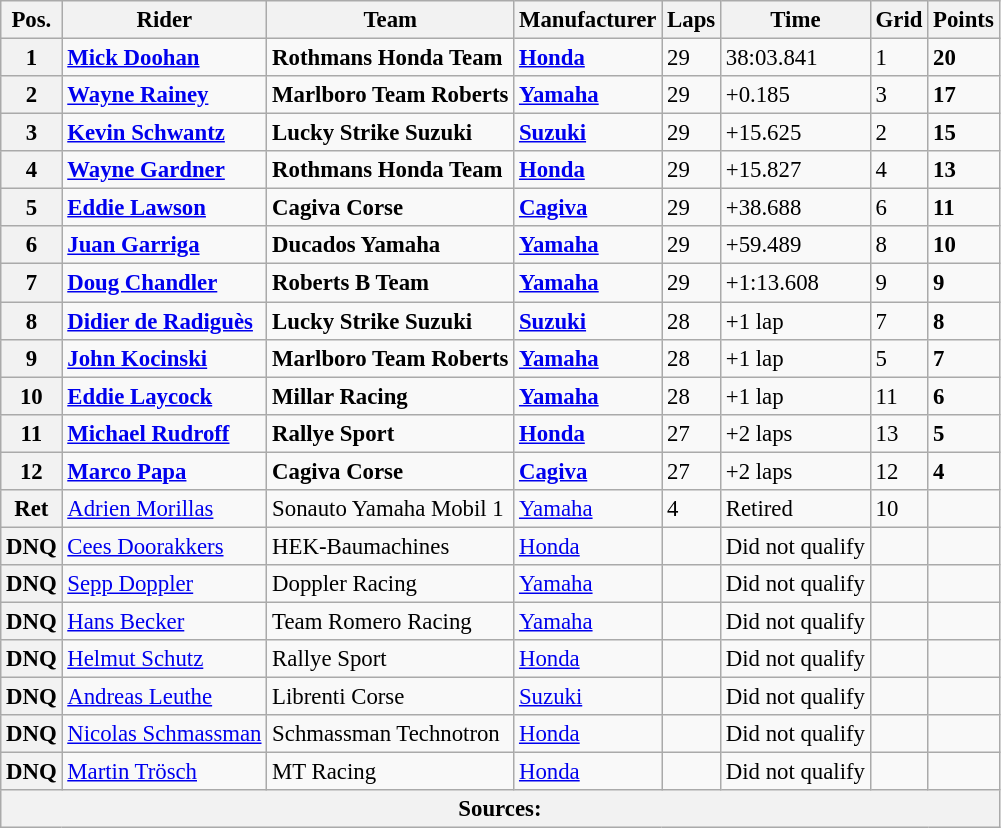<table class="wikitable" style="font-size: 95%;">
<tr>
<th>Pos.</th>
<th>Rider</th>
<th>Team</th>
<th>Manufacturer</th>
<th>Laps</th>
<th>Time</th>
<th>Grid</th>
<th>Points</th>
</tr>
<tr>
<th>1</th>
<td> <strong><a href='#'>Mick Doohan</a></strong></td>
<td><strong>Rothmans Honda Team</strong></td>
<td><strong><a href='#'>Honda</a></strong></td>
<td>29</td>
<td>38:03.841</td>
<td>1</td>
<td><strong>20</strong></td>
</tr>
<tr>
<th>2</th>
<td> <strong><a href='#'>Wayne Rainey</a></strong></td>
<td><strong>Marlboro Team Roberts</strong></td>
<td><strong><a href='#'>Yamaha</a></strong></td>
<td>29</td>
<td>+0.185</td>
<td>3</td>
<td><strong>17</strong></td>
</tr>
<tr>
<th>3</th>
<td> <strong><a href='#'>Kevin Schwantz</a></strong></td>
<td><strong>Lucky Strike Suzuki</strong></td>
<td><strong><a href='#'>Suzuki</a></strong></td>
<td>29</td>
<td>+15.625</td>
<td>2</td>
<td><strong>15</strong></td>
</tr>
<tr>
<th>4</th>
<td> <strong><a href='#'>Wayne Gardner</a></strong></td>
<td><strong>Rothmans Honda Team</strong></td>
<td><strong><a href='#'>Honda</a></strong></td>
<td>29</td>
<td>+15.827</td>
<td>4</td>
<td><strong>13</strong></td>
</tr>
<tr>
<th>5</th>
<td> <strong><a href='#'>Eddie Lawson</a></strong></td>
<td><strong>Cagiva Corse</strong></td>
<td><strong><a href='#'>Cagiva</a></strong></td>
<td>29</td>
<td>+38.688</td>
<td>6</td>
<td><strong>11</strong></td>
</tr>
<tr>
<th>6</th>
<td> <strong><a href='#'>Juan Garriga</a></strong></td>
<td><strong>Ducados Yamaha</strong></td>
<td><strong><a href='#'>Yamaha</a></strong></td>
<td>29</td>
<td>+59.489</td>
<td>8</td>
<td><strong>10</strong></td>
</tr>
<tr>
<th>7</th>
<td> <strong><a href='#'>Doug Chandler</a></strong></td>
<td><strong>Roberts B Team</strong></td>
<td><strong><a href='#'>Yamaha</a></strong></td>
<td>29</td>
<td>+1:13.608</td>
<td>9</td>
<td><strong>9</strong></td>
</tr>
<tr>
<th>8</th>
<td> <strong><a href='#'>Didier de Radiguès</a></strong></td>
<td><strong>Lucky Strike Suzuki</strong></td>
<td><strong><a href='#'>Suzuki</a></strong></td>
<td>28</td>
<td>+1 lap</td>
<td>7</td>
<td><strong>8</strong></td>
</tr>
<tr>
<th>9</th>
<td> <strong><a href='#'>John Kocinski</a></strong></td>
<td><strong>Marlboro Team Roberts</strong></td>
<td><strong><a href='#'>Yamaha</a></strong></td>
<td>28</td>
<td>+1 lap</td>
<td>5</td>
<td><strong>7</strong></td>
</tr>
<tr>
<th>10</th>
<td> <strong><a href='#'>Eddie Laycock</a></strong></td>
<td><strong>Millar Racing</strong></td>
<td><strong><a href='#'>Yamaha</a></strong></td>
<td>28</td>
<td>+1 lap</td>
<td>11</td>
<td><strong>6</strong></td>
</tr>
<tr>
<th>11</th>
<td> <strong><a href='#'>Michael Rudroff</a></strong></td>
<td><strong>Rallye Sport</strong></td>
<td><strong><a href='#'>Honda</a></strong></td>
<td>27</td>
<td>+2 laps</td>
<td>13</td>
<td><strong>5</strong></td>
</tr>
<tr>
<th>12</th>
<td> <strong><a href='#'>Marco Papa</a></strong></td>
<td><strong>Cagiva Corse</strong></td>
<td><strong><a href='#'>Cagiva</a></strong></td>
<td>27</td>
<td>+2 laps</td>
<td>12</td>
<td><strong>4</strong></td>
</tr>
<tr>
<th>Ret</th>
<td> <a href='#'>Adrien Morillas</a></td>
<td>Sonauto Yamaha Mobil 1</td>
<td><a href='#'>Yamaha</a></td>
<td>4</td>
<td>Retired</td>
<td>10</td>
<td></td>
</tr>
<tr>
<th>DNQ</th>
<td> <a href='#'>Cees Doorakkers</a></td>
<td>HEK-Baumachines</td>
<td><a href='#'>Honda</a></td>
<td></td>
<td>Did not qualify</td>
<td></td>
<td></td>
</tr>
<tr>
<th>DNQ</th>
<td> <a href='#'>Sepp Doppler</a></td>
<td>Doppler Racing</td>
<td><a href='#'>Yamaha</a></td>
<td></td>
<td>Did not qualify</td>
<td></td>
<td></td>
</tr>
<tr>
<th>DNQ</th>
<td> <a href='#'>Hans Becker</a></td>
<td>Team Romero Racing</td>
<td><a href='#'>Yamaha</a></td>
<td></td>
<td>Did not qualify</td>
<td></td>
<td></td>
</tr>
<tr>
<th>DNQ</th>
<td> <a href='#'>Helmut Schutz</a></td>
<td>Rallye Sport</td>
<td><a href='#'>Honda</a></td>
<td></td>
<td>Did not qualify</td>
<td></td>
<td></td>
</tr>
<tr>
<th>DNQ</th>
<td> <a href='#'>Andreas Leuthe</a></td>
<td>Librenti Corse</td>
<td><a href='#'>Suzuki</a></td>
<td></td>
<td>Did not qualify</td>
<td></td>
<td></td>
</tr>
<tr>
<th>DNQ</th>
<td> <a href='#'>Nicolas Schmassman</a></td>
<td>Schmassman Technotron</td>
<td><a href='#'>Honda</a></td>
<td></td>
<td>Did not qualify</td>
<td></td>
<td></td>
</tr>
<tr>
<th>DNQ</th>
<td> <a href='#'>Martin Trösch</a></td>
<td>MT Racing</td>
<td><a href='#'>Honda</a></td>
<td></td>
<td>Did not qualify</td>
<td></td>
<td></td>
</tr>
<tr>
<th colspan=8>Sources:</th>
</tr>
</table>
